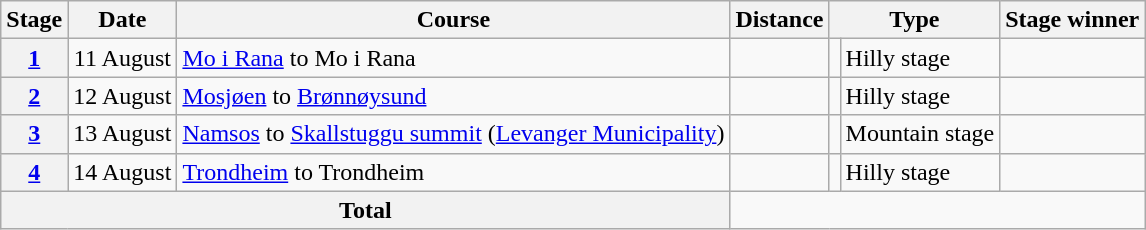<table class="wikitable">
<tr>
<th scope="col">Stage</th>
<th scope="col">Date</th>
<th scope="col">Course</th>
<th scope="col">Distance</th>
<th scope="col" colspan="2">Type</th>
<th scope="col">Stage winner</th>
</tr>
<tr>
<th scope="row" style="text-align:center;"><a href='#'>1</a></th>
<td style="text-align:center;">11 August</td>
<td><a href='#'>Mo i Rana</a> to Mo i Rana</td>
<td style="text-align:center;"></td>
<td></td>
<td>Hilly stage</td>
<td></td>
</tr>
<tr>
<th scope="row" style="text-align:center;"><a href='#'>2</a></th>
<td style="text-align:center;">12 August</td>
<td><a href='#'>Mosjøen</a> to <a href='#'>Brønnøysund</a></td>
<td style="text-align:center;"></td>
<td></td>
<td>Hilly stage</td>
<td></td>
</tr>
<tr>
<th scope="row" style="text-align:center;"><a href='#'>3</a></th>
<td style="text-align:center;">13 August</td>
<td><a href='#'>Namsos</a> to <a href='#'>Skallstuggu summit</a> (<a href='#'>Levanger Municipality</a>)</td>
<td style="text-align:center;"></td>
<td></td>
<td>Mountain stage</td>
<td></td>
</tr>
<tr>
<th scope="row" style="text-align:center;"><a href='#'>4</a></th>
<td style="text-align:center;">14 August</td>
<td><a href='#'>Trondheim</a> to Trondheim</td>
<td style="text-align:center;"></td>
<td></td>
<td>Hilly stage</td>
<td></td>
</tr>
<tr>
<th colspan="3">Total</th>
<td colspan="4" style="text-align:center;"></td>
</tr>
</table>
